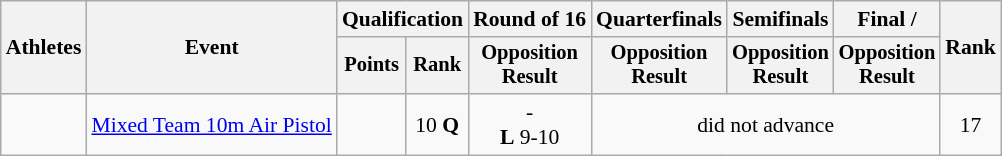<table class="wikitable" style="font-size:90%;">
<tr>
<th rowspan=2>Athletes</th>
<th rowspan=2>Event</th>
<th colspan=2>Qualification</th>
<th>Round of 16</th>
<th>Quarterfinals</th>
<th>Semifinals</th>
<th>Final / </th>
<th rowspan=2>Rank</th>
</tr>
<tr style="font-size:95%">
<th>Points</th>
<th>Rank</th>
<th>Opposition<br>Result</th>
<th>Opposition<br>Result</th>
<th>Opposition<br>Result</th>
<th>Opposition<br>Result</th>
</tr>
<tr align=center>
<td align=left> <br> </td>
<td align=left><a href='#'>Mixed Team 10m Air Pistol</a></td>
<td></td>
<td>10 <strong>Q</strong></td>
<td>- <br> <strong>L</strong> 9-10</td>
<td colspan=3>did not advance</td>
<td>17</td>
</tr>
</table>
